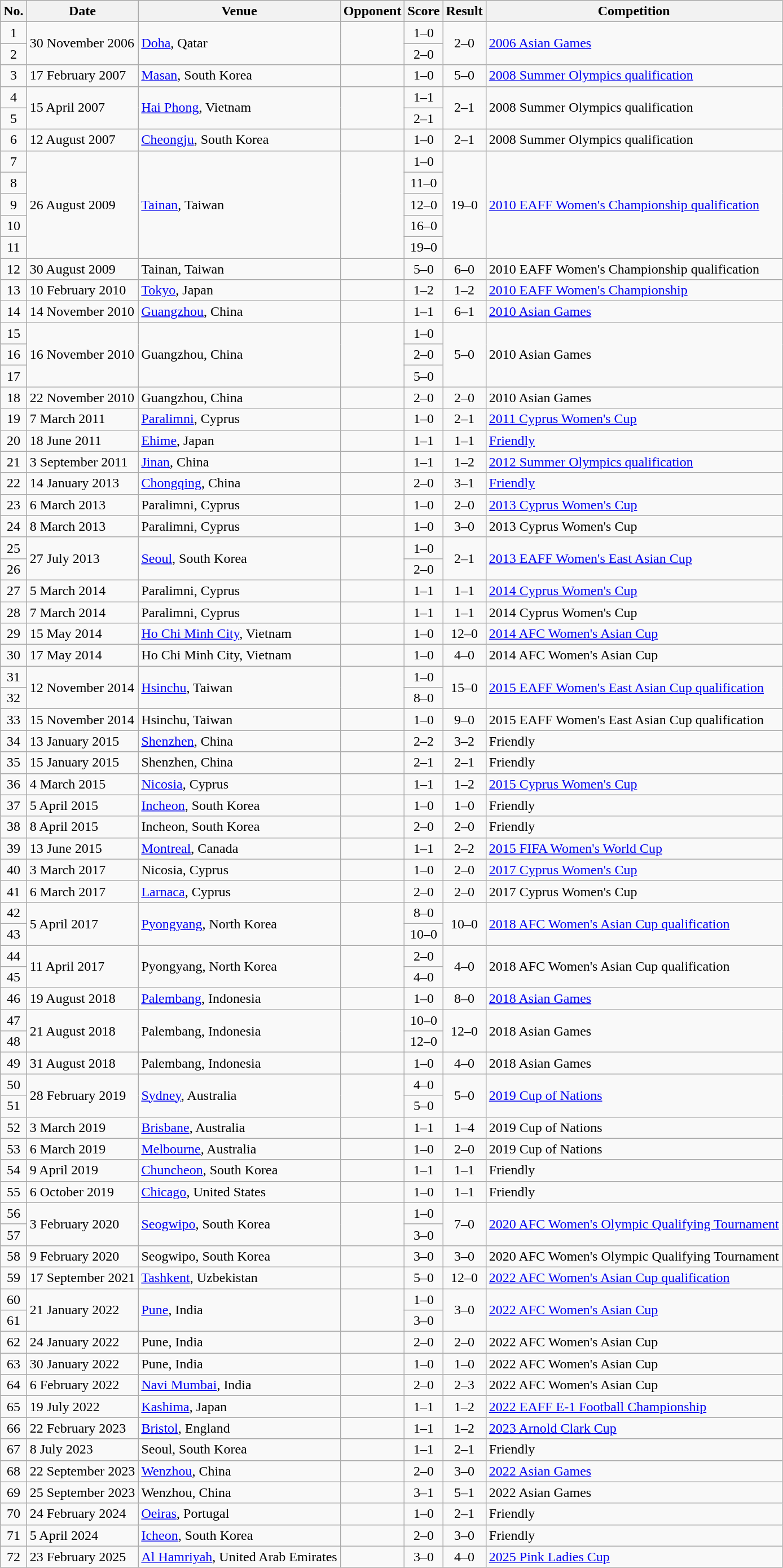<table class="wikitable sortable">
<tr>
<th scope="col">No.</th>
<th scope="col">Date</th>
<th scope="col">Venue</th>
<th scope="col">Opponent</th>
<th scope="col">Score</th>
<th scope="col">Result</th>
<th scope="col">Competition</th>
</tr>
<tr>
<td align=center>1</td>
<td rowspan=2>30 November 2006</td>
<td rowspan=2><a href='#'>Doha</a>, Qatar</td>
<td rowspan=2></td>
<td align=center>1–0</td>
<td rowspan=2 align=center>2–0</td>
<td rowspan=2><a href='#'>2006 Asian Games</a></td>
</tr>
<tr>
<td align=center>2</td>
<td align=center>2–0</td>
</tr>
<tr>
<td align=center>3</td>
<td>17 February 2007</td>
<td><a href='#'>Masan</a>, South Korea</td>
<td></td>
<td align=center>1–0</td>
<td align=center>5–0</td>
<td><a href='#'>2008 Summer Olympics qualification</a></td>
</tr>
<tr>
<td align=center>4</td>
<td rowspan=2>15 April 2007</td>
<td rowspan=2><a href='#'>Hai Phong</a>, Vietnam</td>
<td rowspan=2></td>
<td align=center>1–1</td>
<td rowspan=2 align=center>2–1</td>
<td rowspan="2">2008 Summer Olympics qualification</td>
</tr>
<tr>
<td align=center>5</td>
<td align=center>2–1</td>
</tr>
<tr>
<td align=center>6</td>
<td>12 August 2007</td>
<td><a href='#'>Cheongju</a>, South Korea</td>
<td></td>
<td align=center>1–0</td>
<td align=center>2–1</td>
<td>2008 Summer Olympics qualification</td>
</tr>
<tr>
<td align=center>7</td>
<td rowspan=5>26 August 2009</td>
<td rowspan=5><a href='#'>Tainan</a>, Taiwan</td>
<td rowspan=5></td>
<td align=center>1–0</td>
<td rowspan=5 align=center>19–0</td>
<td rowspan=5><a href='#'>2010 EAFF Women's Championship qualification</a></td>
</tr>
<tr>
<td align=center>8</td>
<td align=center>11–0</td>
</tr>
<tr>
<td align=center>9</td>
<td align=center>12–0</td>
</tr>
<tr>
<td align=center>10</td>
<td align=center>16–0</td>
</tr>
<tr>
<td align=center>11</td>
<td align=center>19–0</td>
</tr>
<tr>
<td align=center>12</td>
<td>30 August 2009</td>
<td>Tainan, Taiwan</td>
<td></td>
<td align=center>5–0</td>
<td align=center>6–0</td>
<td>2010 EAFF Women's Championship qualification</td>
</tr>
<tr>
<td align=center>13</td>
<td>10 February 2010</td>
<td><a href='#'>Tokyo</a>, Japan</td>
<td></td>
<td align=center>1–2</td>
<td align=center>1–2</td>
<td><a href='#'>2010 EAFF Women's Championship</a></td>
</tr>
<tr>
<td align=center>14</td>
<td>14 November 2010</td>
<td><a href='#'>Guangzhou</a>, China</td>
<td></td>
<td align=center>1–1</td>
<td align=center>6–1</td>
<td><a href='#'>2010 Asian Games</a></td>
</tr>
<tr>
<td align=center>15</td>
<td rowspan=3>16 November 2010</td>
<td rowspan="3">Guangzhou, China</td>
<td rowspan=3></td>
<td align=center>1–0</td>
<td rowspan=3 align=center>5–0</td>
<td rowspan="3">2010 Asian Games</td>
</tr>
<tr>
<td align=center>16</td>
<td align=center>2–0</td>
</tr>
<tr>
<td align=center>17</td>
<td align=center>5–0</td>
</tr>
<tr>
<td align=center>18</td>
<td>22 November 2010</td>
<td>Guangzhou, China</td>
<td></td>
<td align=center>2–0</td>
<td align=center>2–0</td>
<td>2010 Asian Games</td>
</tr>
<tr>
<td align=center>19</td>
<td>7 March 2011</td>
<td><a href='#'>Paralimni</a>, Cyprus</td>
<td></td>
<td align=center>1–0</td>
<td align=center>2–1</td>
<td><a href='#'>2011 Cyprus Women's Cup</a></td>
</tr>
<tr>
<td align=center>20</td>
<td>18 June 2011</td>
<td><a href='#'>Ehime</a>, Japan</td>
<td></td>
<td align=center>1–1</td>
<td align=center>1–1</td>
<td><a href='#'>Friendly</a></td>
</tr>
<tr>
<td align=center>21</td>
<td>3 September 2011</td>
<td><a href='#'>Jinan</a>, China</td>
<td></td>
<td align=center>1–1</td>
<td align=center>1–2</td>
<td><a href='#'>2012 Summer Olympics qualification</a></td>
</tr>
<tr>
<td align=center>22</td>
<td>14 January 2013</td>
<td><a href='#'>Chongqing</a>, China</td>
<td></td>
<td align=center>2–0</td>
<td align=center>3–1</td>
<td><a href='#'>Friendly</a></td>
</tr>
<tr>
<td align=center>23</td>
<td>6 March 2013</td>
<td>Paralimni, Cyprus</td>
<td></td>
<td align=center>1–0</td>
<td align=center>2–0</td>
<td><a href='#'>2013 Cyprus Women's Cup</a></td>
</tr>
<tr>
<td align=center>24</td>
<td>8 March 2013</td>
<td>Paralimni, Cyprus</td>
<td></td>
<td align=center>1–0</td>
<td align=center>3–0</td>
<td>2013 Cyprus Women's Cup</td>
</tr>
<tr>
<td align=center>25</td>
<td rowspan=2>27 July 2013</td>
<td rowspan=2><a href='#'>Seoul</a>, South Korea</td>
<td rowspan=2></td>
<td align=center>1–0</td>
<td rowspan=2 align=center>2–1</td>
<td rowspan=2><a href='#'>2013 EAFF Women's East Asian Cup</a></td>
</tr>
<tr>
<td align=center>26</td>
<td align=center>2–0</td>
</tr>
<tr>
<td align=center>27</td>
<td>5 March 2014</td>
<td>Paralimni, Cyprus</td>
<td></td>
<td align=center>1–1</td>
<td align=center>1–1</td>
<td><a href='#'>2014 Cyprus Women's Cup</a></td>
</tr>
<tr>
<td align=center>28</td>
<td>7 March 2014</td>
<td>Paralimni, Cyprus</td>
<td></td>
<td align=center>1–1</td>
<td align=center>1–1</td>
<td>2014 Cyprus Women's Cup</td>
</tr>
<tr>
<td align=center>29</td>
<td>15 May 2014</td>
<td><a href='#'>Ho Chi Minh City</a>, Vietnam</td>
<td></td>
<td align=center>1–0</td>
<td align=center>12–0</td>
<td><a href='#'>2014 AFC Women's Asian Cup</a></td>
</tr>
<tr>
<td align=center>30</td>
<td>17 May 2014</td>
<td>Ho Chi Minh City, Vietnam</td>
<td></td>
<td align=center>1–0</td>
<td align=center>4–0</td>
<td>2014 AFC Women's Asian Cup</td>
</tr>
<tr>
<td align=center>31</td>
<td rowspan=2>12 November 2014</td>
<td rowspan=2><a href='#'>Hsinchu</a>, Taiwan</td>
<td rowspan=2></td>
<td align=center>1–0</td>
<td rowspan=2 align=center>15–0</td>
<td rowspan=2><a href='#'>2015 EAFF Women's East Asian Cup qualification</a></td>
</tr>
<tr>
<td align=center>32</td>
<td align=center>8–0</td>
</tr>
<tr>
<td align=center>33</td>
<td>15 November 2014</td>
<td>Hsinchu, Taiwan</td>
<td></td>
<td align=center>1–0</td>
<td align=center>9–0</td>
<td>2015 EAFF Women's East Asian Cup qualification</td>
</tr>
<tr>
<td align=center>34</td>
<td>13 January 2015</td>
<td><a href='#'>Shenzhen</a>, China</td>
<td></td>
<td align=center>2–2</td>
<td align=center>3–2</td>
<td>Friendly</td>
</tr>
<tr>
<td align=center>35</td>
<td>15 January 2015</td>
<td>Shenzhen, China</td>
<td></td>
<td align=center>2–1</td>
<td align=center>2–1</td>
<td>Friendly</td>
</tr>
<tr>
<td align=center>36</td>
<td>4 March 2015</td>
<td><a href='#'>Nicosia</a>, Cyprus</td>
<td></td>
<td align=center>1–1</td>
<td align=center>1–2</td>
<td><a href='#'>2015 Cyprus Women's Cup</a></td>
</tr>
<tr>
<td align=center>37</td>
<td>5 April 2015</td>
<td><a href='#'>Incheon</a>, South Korea</td>
<td></td>
<td align=center>1–0</td>
<td align=center>1–0</td>
<td>Friendly</td>
</tr>
<tr>
<td align=center>38</td>
<td>8 April 2015</td>
<td>Incheon, South Korea</td>
<td></td>
<td align=center>2–0</td>
<td align=center>2–0</td>
<td>Friendly</td>
</tr>
<tr>
<td align=center>39</td>
<td>13 June 2015</td>
<td><a href='#'>Montreal</a>, Canada</td>
<td></td>
<td align=center>1–1</td>
<td align=center>2–2</td>
<td><a href='#'>2015 FIFA Women's World Cup</a></td>
</tr>
<tr>
<td align=center>40</td>
<td>3 March 2017</td>
<td>Nicosia, Cyprus</td>
<td></td>
<td align=center>1–0</td>
<td align=center>2–0</td>
<td><a href='#'>2017 Cyprus Women's Cup</a></td>
</tr>
<tr>
<td align=center>41</td>
<td>6 March 2017</td>
<td><a href='#'>Larnaca</a>, Cyprus</td>
<td></td>
<td align=center>2–0</td>
<td align=center>2–0</td>
<td>2017 Cyprus Women's Cup</td>
</tr>
<tr>
<td align=center>42</td>
<td rowspan=2>5 April 2017</td>
<td rowspan=2><a href='#'>Pyongyang</a>, North Korea</td>
<td rowspan=2></td>
<td align=center>8–0</td>
<td rowspan=2 align=center>10–0</td>
<td rowspan=2><a href='#'>2018 AFC Women's Asian Cup qualification</a></td>
</tr>
<tr>
<td align=center>43</td>
<td align=center>10–0</td>
</tr>
<tr>
<td align=center>44</td>
<td rowspan=2>11 April 2017</td>
<td rowspan=2>Pyongyang, North Korea</td>
<td rowspan=2></td>
<td align=center>2–0</td>
<td rowspan=2 align=center>4–0</td>
<td rowspan=2>2018 AFC Women's Asian Cup qualification</td>
</tr>
<tr>
<td align=center>45</td>
<td align=center>4–0</td>
</tr>
<tr>
<td align=center>46</td>
<td>19 August 2018</td>
<td><a href='#'>Palembang</a>, Indonesia</td>
<td></td>
<td align=center>1–0</td>
<td align=center>8–0</td>
<td><a href='#'>2018 Asian Games</a></td>
</tr>
<tr>
<td align=center>47</td>
<td rowspan=2>21 August 2018</td>
<td rowspan="2">Palembang, Indonesia</td>
<td rowspan=2></td>
<td align=center>10–0</td>
<td rowspan="2" align=center>12–0</td>
<td rowspan=2>2018 Asian Games</td>
</tr>
<tr>
<td align=center>48</td>
<td align=center>12–0</td>
</tr>
<tr>
<td align=center>49</td>
<td>31 August 2018</td>
<td>Palembang, Indonesia</td>
<td></td>
<td align=center>1–0</td>
<td align=center>4–0</td>
<td>2018 Asian Games</td>
</tr>
<tr>
<td align=center>50</td>
<td rowspan=2>28 February 2019</td>
<td rowspan=2><a href='#'>Sydney</a>, Australia</td>
<td rowspan=2></td>
<td align=center>4–0</td>
<td rowspan="2" align=center>5–0</td>
<td rowspan=2><a href='#'>2019 Cup of Nations</a></td>
</tr>
<tr>
<td align=center>51</td>
<td align=center>5–0</td>
</tr>
<tr>
<td align=center>52</td>
<td>3 March 2019</td>
<td><a href='#'>Brisbane</a>, Australia</td>
<td></td>
<td align=center>1–1</td>
<td align=center>1–4</td>
<td>2019 Cup of Nations</td>
</tr>
<tr>
<td align=center>53</td>
<td>6 March 2019</td>
<td><a href='#'>Melbourne</a>, Australia</td>
<td></td>
<td align=center>1–0</td>
<td align=center>2–0</td>
<td>2019 Cup of Nations</td>
</tr>
<tr>
<td align=center>54</td>
<td>9 April 2019</td>
<td><a href='#'>Chuncheon</a>, South Korea</td>
<td></td>
<td align=center>1–1</td>
<td align=center>1–1</td>
<td>Friendly</td>
</tr>
<tr>
<td align=center>55</td>
<td>6 October 2019</td>
<td><a href='#'>Chicago</a>, United States</td>
<td></td>
<td align=center>1–0</td>
<td align=center>1–1</td>
<td>Friendly</td>
</tr>
<tr>
<td align=center>56</td>
<td rowspan=2>3 February 2020</td>
<td rowspan=2><a href='#'>Seogwipo</a>, South Korea</td>
<td rowspan=2></td>
<td align=center>1–0</td>
<td rowspan="2" align=center>7–0</td>
<td rowspan=2><a href='#'>2020 AFC Women's Olympic Qualifying Tournament</a></td>
</tr>
<tr>
<td align=center>57</td>
<td align=center>3–0</td>
</tr>
<tr>
<td align=center>58</td>
<td>9 February 2020</td>
<td>Seogwipo, South Korea</td>
<td></td>
<td align=center>3–0</td>
<td align=center>3–0</td>
<td>2020 AFC Women's Olympic Qualifying Tournament</td>
</tr>
<tr>
<td align=center>59</td>
<td>17 September 2021</td>
<td><a href='#'>Tashkent</a>, Uzbekistan</td>
<td></td>
<td align=center>5–0</td>
<td align=center>12–0</td>
<td><a href='#'>2022 AFC Women's Asian Cup qualification</a></td>
</tr>
<tr>
<td align=center>60</td>
<td rowspan=2>21 January 2022</td>
<td rowspan=2><a href='#'>Pune</a>, India</td>
<td rowspan=2></td>
<td align=center>1–0</td>
<td rowspan="2" align=center>3–0</td>
<td rowspan="2"><a href='#'>2022 AFC Women's Asian Cup</a></td>
</tr>
<tr>
<td align=center>61</td>
<td align=center>3–0</td>
</tr>
<tr>
<td align=center>62</td>
<td>24 January 2022</td>
<td>Pune, India</td>
<td></td>
<td align=center>2–0</td>
<td align=center>2–0</td>
<td>2022 AFC Women's Asian Cup</td>
</tr>
<tr>
<td align=center>63</td>
<td>30 January 2022</td>
<td>Pune, India</td>
<td></td>
<td align=center>1–0</td>
<td align=center>1–0</td>
<td>2022 AFC Women's Asian Cup</td>
</tr>
<tr>
<td align=center>64</td>
<td>6 February 2022</td>
<td><a href='#'>Navi Mumbai</a>, India</td>
<td></td>
<td align=center>2–0</td>
<td align=center>2–3</td>
<td>2022 AFC Women's Asian Cup</td>
</tr>
<tr>
<td align=center>65</td>
<td>19 July 2022</td>
<td><a href='#'>Kashima</a>, Japan</td>
<td></td>
<td align=center>1–1</td>
<td align=center>1–2</td>
<td><a href='#'>2022 EAFF E-1 Football Championship</a></td>
</tr>
<tr>
<td align=center>66</td>
<td>22 February 2023</td>
<td><a href='#'>Bristol</a>, England</td>
<td></td>
<td align=center>1–1</td>
<td align=center>1–2</td>
<td><a href='#'>2023 Arnold Clark Cup</a></td>
</tr>
<tr>
<td align=center>67</td>
<td>8 July 2023</td>
<td>Seoul, South Korea</td>
<td></td>
<td align=center>1–1</td>
<td align=center>2–1</td>
<td>Friendly</td>
</tr>
<tr>
<td align=center>68</td>
<td>22 September 2023</td>
<td><a href='#'>Wenzhou</a>, China</td>
<td></td>
<td align=center>2–0</td>
<td align=center>3–0</td>
<td><a href='#'>2022 Asian Games</a></td>
</tr>
<tr>
<td align=center>69</td>
<td>25 September 2023</td>
<td>Wenzhou, China</td>
<td></td>
<td align=center>3–1</td>
<td align=center>5–1</td>
<td>2022 Asian Games</td>
</tr>
<tr>
<td align=center>70</td>
<td>24 February 2024</td>
<td><a href='#'>Oeiras</a>, Portugal</td>
<td></td>
<td align=center>1–0</td>
<td align=center>2–1</td>
<td>Friendly</td>
</tr>
<tr>
<td align=center>71</td>
<td>5 April 2024</td>
<td><a href='#'>Icheon</a>, South Korea</td>
<td></td>
<td align=center>2–0</td>
<td align=center>3–0</td>
<td>Friendly</td>
</tr>
<tr>
<td align=center>72</td>
<td>23 February 2025</td>
<td><a href='#'>Al Hamriyah</a>, United Arab Emirates</td>
<td></td>
<td align=center>3–0</td>
<td align=center>4–0</td>
<td><a href='#'>2025 Pink Ladies Cup</a></td>
</tr>
</table>
